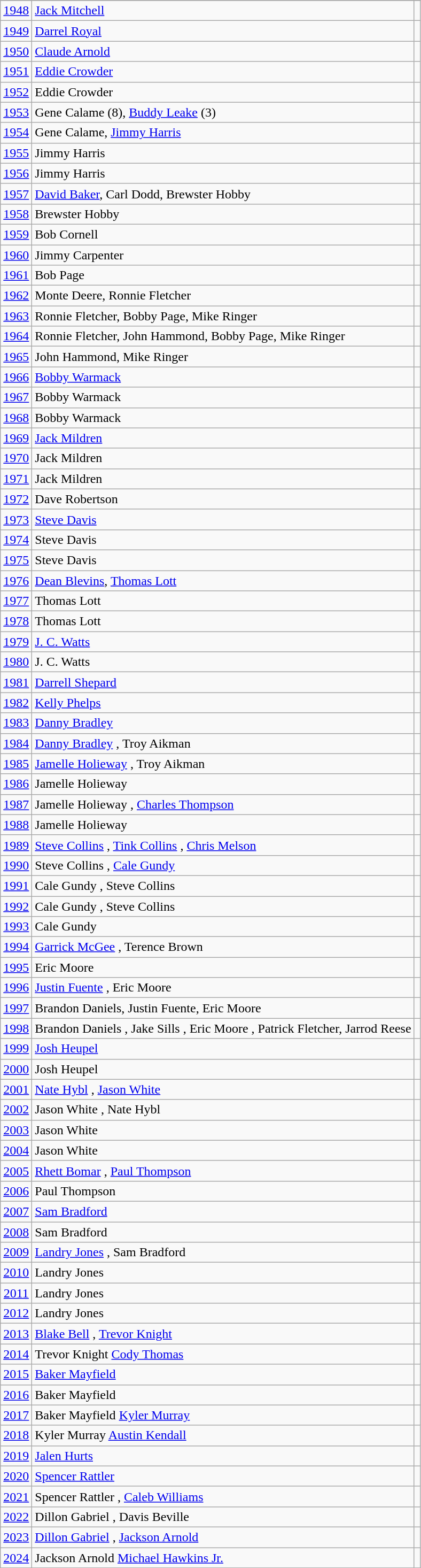<table class="wikitable sortable" style="text-align:left">
<tr>
</tr>
<tr>
<td style="text-align:center;"><a href='#'>1948</a></td>
<td><a href='#'>Jack Mitchell</a></td>
<td style="text-align:center;"></td>
</tr>
<tr>
<td style="text-align:center;"><a href='#'>1949</a></td>
<td><a href='#'>Darrel Royal</a></td>
<td style="text-align:center;"></td>
</tr>
<tr>
<td style="text-align:center;"><a href='#'>1950</a></td>
<td><a href='#'>Claude Arnold</a></td>
<td style="text-align:center;"></td>
</tr>
<tr>
<td style="text-align:center;"><a href='#'>1951</a></td>
<td><a href='#'>Eddie Crowder</a></td>
<td style="text-align:center;"></td>
</tr>
<tr>
<td style="text-align:center;"><a href='#'>1952</a></td>
<td>Eddie Crowder</td>
<td style="text-align:center;"></td>
</tr>
<tr>
<td style="text-align:center;"><a href='#'>1953</a></td>
<td>Gene Calame (8), <a href='#'>Buddy Leake</a> (3)</td>
<td style="text-align:center;"></td>
</tr>
<tr>
<td style="text-align:center;"><a href='#'>1954</a></td>
<td>Gene Calame, <a href='#'>Jimmy Harris</a></td>
<td style="text-align:center;"></td>
</tr>
<tr>
<td style="text-align:center;"><a href='#'>1955</a></td>
<td>Jimmy Harris</td>
<td style="text-align:center;"></td>
</tr>
<tr>
<td style="text-align:center;"><a href='#'>1956</a></td>
<td>Jimmy Harris</td>
<td style="text-align:center;"></td>
</tr>
<tr>
<td style="text-align:center;"><a href='#'>1957</a></td>
<td><a href='#'>David Baker</a>, Carl Dodd, Brewster Hobby</td>
<td style="text-align:center;"></td>
</tr>
<tr>
<td style="text-align:center;"><a href='#'>1958</a></td>
<td>Brewster Hobby</td>
<td style="text-align:center;"></td>
</tr>
<tr>
<td style="text-align:center;"><a href='#'>1959</a></td>
<td>Bob Cornell</td>
<td style="text-align:center;"></td>
</tr>
<tr>
<td style="text-align:center;"><a href='#'>1960</a></td>
<td>Jimmy Carpenter</td>
<td style="text-align:center;"></td>
</tr>
<tr>
<td style="text-align:center;"><a href='#'>1961</a></td>
<td>Bob Page</td>
<td style="text-align:center;"></td>
</tr>
<tr>
<td style="text-align:center;"><a href='#'>1962</a></td>
<td>Monte Deere, Ronnie Fletcher</td>
<td style="text-align:center;"></td>
</tr>
<tr>
<td style="text-align:center;"><a href='#'>1963</a></td>
<td>Ronnie Fletcher, Bobby Page, Mike Ringer</td>
<td style="text-align:center;"></td>
</tr>
<tr>
<td style="text-align:center;"><a href='#'>1964</a></td>
<td>Ronnie Fletcher, John Hammond, Bobby Page, Mike Ringer</td>
<td style="text-align:center;"></td>
</tr>
<tr>
<td style="text-align:center;"><a href='#'>1965</a></td>
<td>John Hammond, Mike Ringer</td>
<td style="text-align:center;"></td>
</tr>
<tr>
<td style="text-align:center;"><a href='#'>1966</a></td>
<td><a href='#'>Bobby Warmack</a></td>
<td style="text-align:center;"></td>
</tr>
<tr>
<td style="text-align:center;"><a href='#'>1967</a></td>
<td>Bobby Warmack</td>
<td style="text-align:center;"></td>
</tr>
<tr>
<td style="text-align:center;"><a href='#'>1968</a></td>
<td>Bobby Warmack</td>
<td style="text-align:center;"></td>
</tr>
<tr>
<td style="text-align:center;"><a href='#'>1969</a></td>
<td><a href='#'>Jack Mildren</a></td>
<td style="text-align:center;"></td>
</tr>
<tr>
<td style="text-align:center;"><a href='#'>1970</a></td>
<td>Jack Mildren</td>
<td style="text-align:center;"></td>
</tr>
<tr>
<td style="text-align:center;"><a href='#'>1971</a></td>
<td>Jack Mildren</td>
<td style="text-align:center;"></td>
</tr>
<tr>
<td style="text-align:center;"><a href='#'>1972</a></td>
<td>Dave Robertson</td>
<td style="text-align:center;"></td>
</tr>
<tr>
<td style="text-align:center;"><a href='#'>1973</a></td>
<td><a href='#'>Steve Davis</a></td>
<td style="text-align:center;"></td>
</tr>
<tr>
<td style="text-align:center;"><a href='#'>1974</a></td>
<td>Steve Davis</td>
<td style="text-align:center;"></td>
</tr>
<tr>
<td style="text-align:center;"><a href='#'>1975</a></td>
<td>Steve Davis</td>
<td style="text-align:center;"></td>
</tr>
<tr>
<td style="text-align:center;"><a href='#'>1976</a></td>
<td><a href='#'>Dean Blevins</a>, <a href='#'>Thomas Lott</a></td>
<td style="text-align:center;"></td>
</tr>
<tr>
<td style="text-align:center;"><a href='#'>1977</a></td>
<td>Thomas Lott</td>
<td style="text-align:center;"></td>
</tr>
<tr>
<td style="text-align:center;"><a href='#'>1978</a></td>
<td>Thomas Lott</td>
<td style="text-align:center;"></td>
</tr>
<tr>
<td style="text-align:center;"><a href='#'>1979</a></td>
<td><a href='#'>J. C. Watts</a></td>
<td style="text-align:center;"></td>
</tr>
<tr>
<td style="text-align:center;"><a href='#'>1980</a></td>
<td>J. C. Watts</td>
<td style="text-align:center;"></td>
</tr>
<tr>
<td style="text-align:center;"><a href='#'>1981</a></td>
<td><a href='#'>Darrell Shepard</a></td>
<td style="text-align:center;"></td>
</tr>
<tr>
<td style="text-align:center;"><a href='#'>1982</a></td>
<td><a href='#'>Kelly Phelps</a></td>
<td style="text-align:center;"></td>
</tr>
<tr>
<td style="text-align:center;"><a href='#'>1983</a></td>
<td><a href='#'>Danny Bradley</a></td>
<td style="text-align:center;"></td>
</tr>
<tr>
<td style="text-align:center;"><a href='#'>1984</a></td>
<td><a href='#'>Danny Bradley</a> , Troy Aikman </td>
<td style="text-align:center;"></td>
</tr>
<tr>
<td style="text-align:center;"><a href='#'>1985</a></td>
<td><a href='#'>Jamelle Holieway</a> , Troy Aikman </td>
<td style="text-align:center;"></td>
</tr>
<tr>
<td style="text-align:center;"><a href='#'>1986</a></td>
<td>Jamelle Holieway</td>
<td style="text-align:center;"></td>
</tr>
<tr>
<td style="text-align:center;"><a href='#'>1987</a></td>
<td>Jamelle Holieway , <a href='#'>Charles Thompson</a> </td>
<td style="text-align:center;"></td>
</tr>
<tr>
<td style="text-align:center;"><a href='#'>1988</a></td>
<td>Jamelle Holieway</td>
<td style="text-align:center;"></td>
</tr>
<tr>
<td style="text-align:center;"><a href='#'>1989</a></td>
<td><a href='#'>Steve Collins</a> , <a href='#'>Tink Collins</a> , <a href='#'>Chris Melson</a> </td>
<td style="text-align:center;"></td>
</tr>
<tr>
<td style="text-align:center;"><a href='#'>1990</a></td>
<td>Steve Collins , <a href='#'>Cale Gundy</a> </td>
<td style="text-align:center;"></td>
</tr>
<tr>
<td style="text-align:center;"><a href='#'>1991</a></td>
<td>Cale Gundy , Steve Collins </td>
<td style="text-align:center;"></td>
</tr>
<tr>
<td style="text-align:center;"><a href='#'>1992</a></td>
<td>Cale Gundy , Steve Collins </td>
<td style="text-align:center;"></td>
</tr>
<tr>
<td style="text-align:center;"><a href='#'>1993</a></td>
<td>Cale Gundy </td>
<td style="text-align:center;"></td>
</tr>
<tr>
<td style="text-align:center;"><a href='#'>1994</a></td>
<td><a href='#'>Garrick McGee</a> , Terence Brown </td>
<td style="text-align:center;"></td>
</tr>
<tr>
<td style="text-align:center;"><a href='#'>1995</a></td>
<td>Eric Moore </td>
<td style="text-align:center;"></td>
</tr>
<tr>
<td style="text-align:center;"><a href='#'>1996</a></td>
<td><a href='#'>Justin Fuente</a> , Eric Moore </td>
<td style="text-align:center;"></td>
</tr>
<tr>
<td style="text-align:center;"><a href='#'>1997</a></td>
<td>Brandon Daniels, Justin Fuente, Eric Moore</td>
<td style="text-align:center;"></td>
</tr>
<tr>
<td style="text-align:center;"><a href='#'>1998</a></td>
<td>Brandon Daniels , Jake Sills , Eric Moore , Patrick Fletcher, Jarrod Reese</td>
<td style="text-align:center;"></td>
</tr>
<tr>
<td style="text-align:center;"><a href='#'>1999</a></td>
<td><a href='#'>Josh Heupel</a> </td>
<td style="text-align:center;"></td>
</tr>
<tr>
<td style="text-align:center;"><a href='#'>2000</a></td>
<td>Josh Heupel </td>
<td style="text-align:center;"></td>
</tr>
<tr>
<td style="text-align:center;"><a href='#'>2001</a></td>
<td><a href='#'>Nate Hybl</a> , <a href='#'>Jason White</a> </td>
<td style="text-align:center;"></td>
</tr>
<tr>
<td style="text-align:center;"><a href='#'>2002</a></td>
<td>Jason White , Nate Hybl </td>
<td style="text-align:center;"></td>
</tr>
<tr>
<td style="text-align:center;"><a href='#'>2003</a></td>
<td>Jason White </td>
<td style="text-align:center;"></td>
</tr>
<tr>
<td style="text-align:center;"><a href='#'>2004</a></td>
<td>Jason White </td>
<td style="text-align:center;"></td>
</tr>
<tr>
<td style="text-align:center;"><a href='#'>2005</a></td>
<td><a href='#'>Rhett Bomar</a> , <a href='#'>Paul Thompson</a> </td>
<td style="text-align:center;"></td>
</tr>
<tr>
<td style="text-align:center;"><a href='#'>2006</a></td>
<td>Paul Thompson </td>
<td style="text-align:center;"></td>
</tr>
<tr>
<td style="text-align:center;"><a href='#'>2007</a></td>
<td><a href='#'>Sam Bradford</a> </td>
<td style="text-align:center;"></td>
</tr>
<tr>
<td style="text-align:center;"><a href='#'>2008</a></td>
<td>Sam Bradford </td>
<td style="text-align:center;"></td>
</tr>
<tr>
<td style="text-align:center;"><a href='#'>2009</a></td>
<td><a href='#'>Landry Jones</a> , Sam Bradford </td>
<td style="text-align:center;"></td>
</tr>
<tr>
<td style="text-align:center;"><a href='#'>2010</a></td>
<td>Landry Jones </td>
<td style="text-align:center;"></td>
</tr>
<tr>
<td style="text-align:center;"><a href='#'>2011</a></td>
<td>Landry Jones </td>
<td style="text-align:center;"></td>
</tr>
<tr>
<td style="text-align:center;"><a href='#'>2012</a></td>
<td>Landry Jones </td>
<td style="text-align:center;"></td>
</tr>
<tr>
<td style="text-align:center;"><a href='#'>2013</a></td>
<td><a href='#'>Blake Bell</a> , <a href='#'>Trevor Knight</a> </td>
<td style="text-align:center;"></td>
</tr>
<tr>
<td style="text-align:center;"><a href='#'>2014</a></td>
<td>Trevor Knight  <a href='#'>Cody Thomas</a> </td>
<td style="text-align:center;"></td>
</tr>
<tr>
<td style="text-align:center;"><a href='#'>2015</a></td>
<td><a href='#'>Baker Mayfield</a> </td>
<td style="text-align:center;"></td>
</tr>
<tr>
<td style="text-align:center;"><a href='#'>2016</a></td>
<td>Baker Mayfield </td>
<td style="text-align:center;"></td>
</tr>
<tr>
<td style="text-align:center;"><a href='#'>2017</a></td>
<td>Baker Mayfield  <a href='#'>Kyler Murray</a></td>
<td style="text-align:center;"></td>
</tr>
<tr>
<td style="text-align:center;"><a href='#'>2018</a></td>
<td>Kyler Murray  <a href='#'>Austin Kendall</a> </td>
<td style="text-align:center;"></td>
</tr>
<tr>
<td style="text-align:center;"><a href='#'>2019</a></td>
<td><a href='#'>Jalen Hurts</a> </td>
<td style="text-align:center;"></td>
</tr>
<tr>
<td style="text-align:center;"><a href='#'>2020</a></td>
<td><a href='#'>Spencer Rattler</a> </td>
<td style="text-align:center;"></td>
</tr>
<tr>
<td style="text-align:center;"><a href='#'>2021</a></td>
<td>Spencer Rattler , <a href='#'>Caleb Williams</a> </td>
<td style="text-align:center;"></td>
</tr>
<tr>
<td style="text-align:center;"><a href='#'>2022</a></td>
<td>Dillon Gabriel , Davis Beville </td>
<td style="text-align:center;"></td>
</tr>
<tr>
<td style="text-align:center;"><a href='#'>2023</a></td>
<td><a href='#'>Dillon Gabriel</a> , <a href='#'>Jackson Arnold</a> </td>
<td style="text-align:center;"></td>
</tr>
<tr>
<td style="text-align:center;"><a href='#'>2024</a></td>
<td>Jackson Arnold  <a href='#'>Michael Hawkins Jr.</a> </td>
<td style="text-align:center;"></td>
</tr>
</table>
